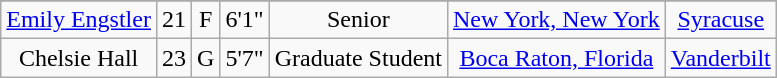<table class="wikitable sortable" border="1" style="text-align: center;">
<tr align=center>
</tr>
<tr>
<td><a href='#'>Emily Engstler</a></td>
<td>21</td>
<td>F</td>
<td>6'1"</td>
<td>Senior</td>
<td><a href='#'>New York, New York</a></td>
<td><a href='#'>Syracuse</a></td>
</tr>
<tr>
<td>Chelsie Hall</td>
<td>23</td>
<td>G</td>
<td>5'7"</td>
<td>Graduate Student</td>
<td><a href='#'>Boca Raton, Florida</a></td>
<td><a href='#'>Vanderbilt</a></td>
</tr>
</table>
